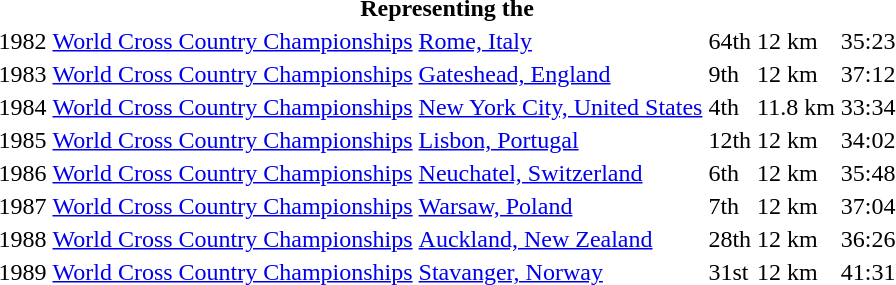<table>
<tr>
<th colspan="6">Representing the </th>
</tr>
<tr>
<td>1982</td>
<td><a href='#'>World Cross Country Championships</a></td>
<td><a href='#'>Rome, Italy</a></td>
<td>64th</td>
<td>12 km</td>
<td>35:23</td>
</tr>
<tr>
<td>1983</td>
<td><a href='#'>World Cross Country Championships</a></td>
<td><a href='#'>Gateshead, England</a></td>
<td>9th</td>
<td>12 km</td>
<td>37:12</td>
</tr>
<tr>
<td>1984</td>
<td><a href='#'>World Cross Country Championships</a></td>
<td><a href='#'>New York City, United States</a></td>
<td>4th</td>
<td>11.8 km</td>
<td>33:34</td>
</tr>
<tr>
<td>1985</td>
<td><a href='#'>World Cross Country Championships</a></td>
<td><a href='#'>Lisbon, Portugal</a></td>
<td>12th</td>
<td>12 km</td>
<td>34:02</td>
</tr>
<tr>
<td>1986</td>
<td><a href='#'>World Cross Country Championships</a></td>
<td><a href='#'>Neuchatel, Switzerland</a></td>
<td>6th</td>
<td>12 km</td>
<td>35:48</td>
</tr>
<tr>
<td>1987</td>
<td><a href='#'>World Cross Country Championships</a></td>
<td><a href='#'>Warsaw, Poland</a></td>
<td>7th</td>
<td>12 km</td>
<td>37:04</td>
</tr>
<tr>
<td>1988</td>
<td><a href='#'>World Cross Country Championships</a></td>
<td><a href='#'>Auckland, New Zealand</a></td>
<td>28th</td>
<td>12 km</td>
<td>36:26</td>
</tr>
<tr>
<td>1989</td>
<td><a href='#'>World Cross Country Championships</a></td>
<td><a href='#'>Stavanger, Norway</a></td>
<td>31st</td>
<td>12 km</td>
<td>41:31</td>
</tr>
</table>
